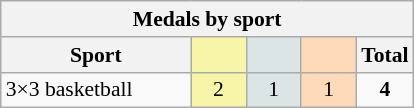<table class="wikitable" style="font-size:90%; text-align:center;">
<tr>
<th colspan="5">Medals by sport</th>
</tr>
<tr>
<th width="120">Sport</th>
<th scope="col" width="30" style="background:#F7F6A8;"></th>
<th scope="col" width="30" style="background:#DCE5E5;"></th>
<th scope="col" width="30" style="background:#FFDAB9;"></th>
<th width="30">Total</th>
</tr>
<tr>
<td align="left">3×3 basketball</td>
<td style="background:#F7F6A8;">2</td>
<td style="background:#DCE5E5;">1</td>
<td style="background:#FFDAB9;">1</td>
<td><strong>4</strong></td>
</tr>
</table>
